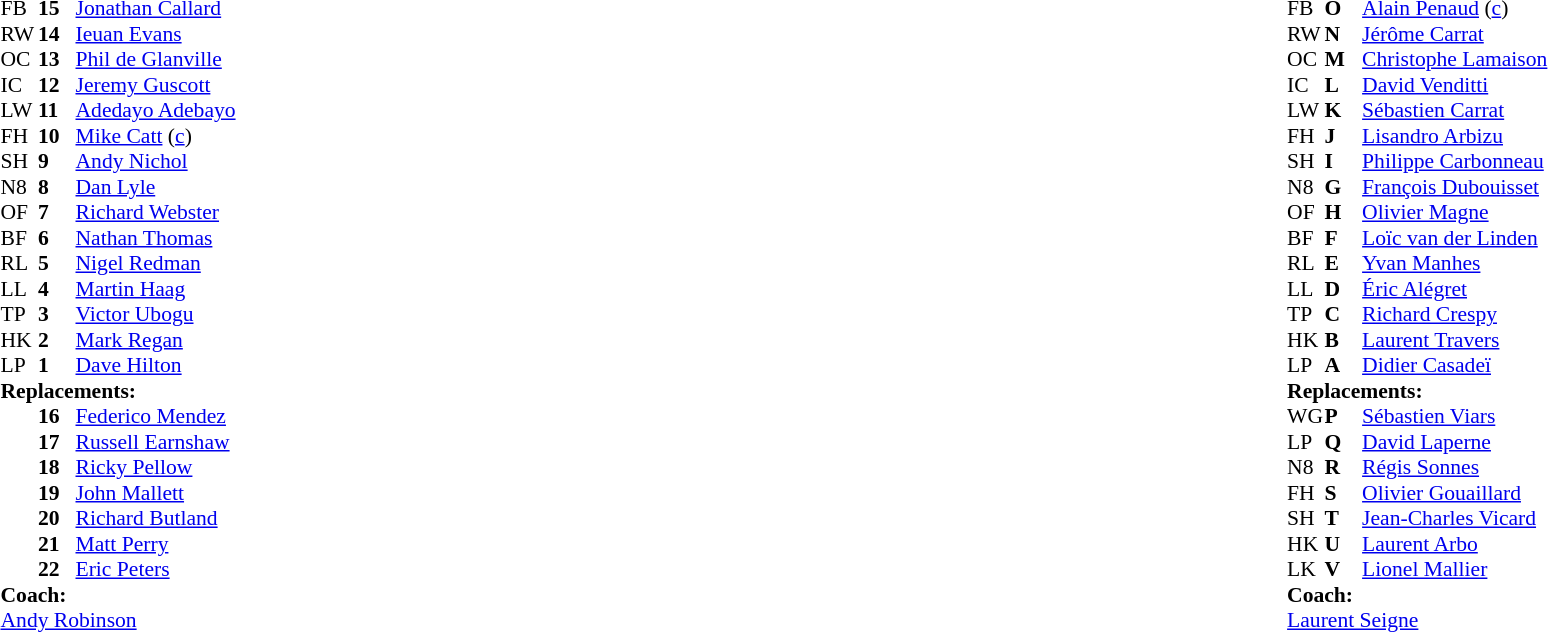<table width="100%">
<tr>
<td valign="top" width="50%"><br><table style="font-size: 90%" cellspacing="0" cellpadding="0">
<tr>
<th width="25"></th>
<th width="25"></th>
</tr>
<tr>
<td>FB</td>
<td><strong>15</strong></td>
<td> <a href='#'>Jonathan Callard</a></td>
</tr>
<tr>
<td>RW</td>
<td><strong>14</strong></td>
<td> <a href='#'>Ieuan Evans</a></td>
</tr>
<tr>
<td>OC</td>
<td><strong>13</strong></td>
<td> <a href='#'>Phil de Glanville</a></td>
</tr>
<tr>
<td>IC</td>
<td><strong>12</strong></td>
<td> <a href='#'>Jeremy Guscott</a></td>
</tr>
<tr>
<td>LW</td>
<td><strong>11</strong></td>
<td> <a href='#'>Adedayo Adebayo</a></td>
</tr>
<tr>
<td>FH</td>
<td><strong>10</strong></td>
<td> <a href='#'>Mike Catt</a> (<a href='#'>c</a>)</td>
</tr>
<tr>
<td>SH</td>
<td><strong>9</strong></td>
<td> <a href='#'>Andy Nichol</a></td>
</tr>
<tr>
<td>N8</td>
<td><strong>8</strong></td>
<td> <a href='#'>Dan Lyle</a></td>
</tr>
<tr>
<td>OF</td>
<td><strong>7</strong></td>
<td> <a href='#'>Richard Webster</a></td>
</tr>
<tr>
<td>BF</td>
<td><strong>6</strong></td>
<td> <a href='#'>Nathan Thomas</a></td>
</tr>
<tr>
<td>RL</td>
<td><strong>5</strong></td>
<td> <a href='#'>Nigel Redman</a></td>
</tr>
<tr>
<td>LL</td>
<td><strong>4</strong></td>
<td> <a href='#'>Martin Haag</a></td>
</tr>
<tr>
<td>TP</td>
<td><strong>3</strong></td>
<td> <a href='#'>Victor Ubogu</a></td>
</tr>
<tr>
<td>HK</td>
<td><strong>2</strong></td>
<td> <a href='#'>Mark Regan</a></td>
</tr>
<tr>
<td>LP</td>
<td><strong>1</strong></td>
<td> <a href='#'>Dave Hilton</a></td>
</tr>
<tr>
<td colspan=4><strong>Replacements:</strong></td>
</tr>
<tr>
<td></td>
<td><strong>16</strong></td>
<td> <a href='#'>Federico Mendez</a></td>
</tr>
<tr>
<td></td>
<td><strong>17</strong></td>
<td> <a href='#'>Russell Earnshaw</a></td>
</tr>
<tr>
<td></td>
<td><strong>18</strong></td>
<td> <a href='#'>Ricky Pellow</a></td>
</tr>
<tr>
<td></td>
<td><strong>19</strong></td>
<td> <a href='#'>John Mallett</a></td>
</tr>
<tr>
<td></td>
<td><strong>20</strong></td>
<td> <a href='#'>Richard Butland</a></td>
</tr>
<tr>
<td></td>
<td><strong>21</strong></td>
<td> <a href='#'>Matt Perry</a></td>
</tr>
<tr>
<td></td>
<td><strong>22</strong></td>
<td> <a href='#'>Eric Peters</a></td>
</tr>
<tr>
<td colspan="3"><strong>Coach:</strong></td>
</tr>
<tr>
<td colspan="4"> <a href='#'>Andy Robinson</a></td>
</tr>
</table>
</td>
<td valign="top" width="50%"><br><table style="font-size: 90%" cellspacing="0" cellpadding="0" align="center">
<tr>
<th width="25"></th>
<th width="25"></th>
</tr>
<tr>
<td>FB</td>
<td><strong>O</strong></td>
<td> <a href='#'>Alain Penaud</a> (<a href='#'>c</a>)</td>
</tr>
<tr>
<td>RW</td>
<td><strong>N</strong></td>
<td> <a href='#'>Jérôme Carrat</a></td>
</tr>
<tr>
<td>OC</td>
<td><strong>M</strong></td>
<td> <a href='#'>Christophe Lamaison</a></td>
</tr>
<tr>
<td>IC</td>
<td><strong>L</strong></td>
<td> <a href='#'>David Venditti</a></td>
</tr>
<tr>
<td>LW</td>
<td><strong>K</strong></td>
<td> <a href='#'>Sébastien Carrat</a></td>
</tr>
<tr>
<td>FH</td>
<td><strong>J</strong></td>
<td> <a href='#'>Lisandro Arbizu</a></td>
</tr>
<tr>
<td>SH</td>
<td><strong>I</strong></td>
<td> <a href='#'>Philippe Carbonneau</a></td>
</tr>
<tr>
<td>N8</td>
<td><strong>G</strong></td>
<td> <a href='#'>François Dubouisset</a></td>
</tr>
<tr>
<td>OF</td>
<td><strong>H</strong></td>
<td> <a href='#'>Olivier Magne</a></td>
</tr>
<tr>
<td>BF</td>
<td><strong>F</strong></td>
<td> <a href='#'>Loïc van der Linden</a></td>
</tr>
<tr>
<td>RL</td>
<td><strong>E</strong></td>
<td> <a href='#'>Yvan Manhes</a></td>
</tr>
<tr>
<td>LL</td>
<td><strong>D</strong></td>
<td> <a href='#'>Éric Alégret</a></td>
</tr>
<tr>
<td>TP</td>
<td><strong>C</strong></td>
<td> <a href='#'>Richard Crespy</a></td>
</tr>
<tr>
<td>HK</td>
<td><strong>B</strong></td>
<td> <a href='#'>Laurent Travers</a></td>
</tr>
<tr>
<td>LP</td>
<td><strong>A</strong></td>
<td> <a href='#'>Didier Casadeï</a></td>
</tr>
<tr>
<td colspan=4><strong>Replacements:</strong></td>
</tr>
<tr>
<td>WG</td>
<td><strong>P</strong></td>
<td> <a href='#'>Sébastien Viars</a></td>
</tr>
<tr>
<td>LP</td>
<td><strong>Q</strong></td>
<td> <a href='#'>David Laperne</a></td>
</tr>
<tr>
<td>N8</td>
<td><strong>R</strong></td>
<td> <a href='#'>Régis Sonnes</a></td>
</tr>
<tr>
<td>FH</td>
<td><strong>S</strong></td>
<td> <a href='#'>Olivier Gouaillard</a></td>
</tr>
<tr>
<td>SH</td>
<td><strong>T</strong></td>
<td> <a href='#'>Jean-Charles Vicard</a></td>
</tr>
<tr>
<td>HK</td>
<td><strong>U</strong></td>
<td> <a href='#'>Laurent Arbo</a></td>
</tr>
<tr>
<td>LK</td>
<td><strong>V</strong></td>
<td> <a href='#'>Lionel Mallier</a></td>
</tr>
<tr>
<td colspan="3"><strong>Coach:</strong></td>
</tr>
<tr>
<td colspan="4"> <a href='#'>Laurent Seigne</a></td>
</tr>
</table>
</td>
</tr>
</table>
